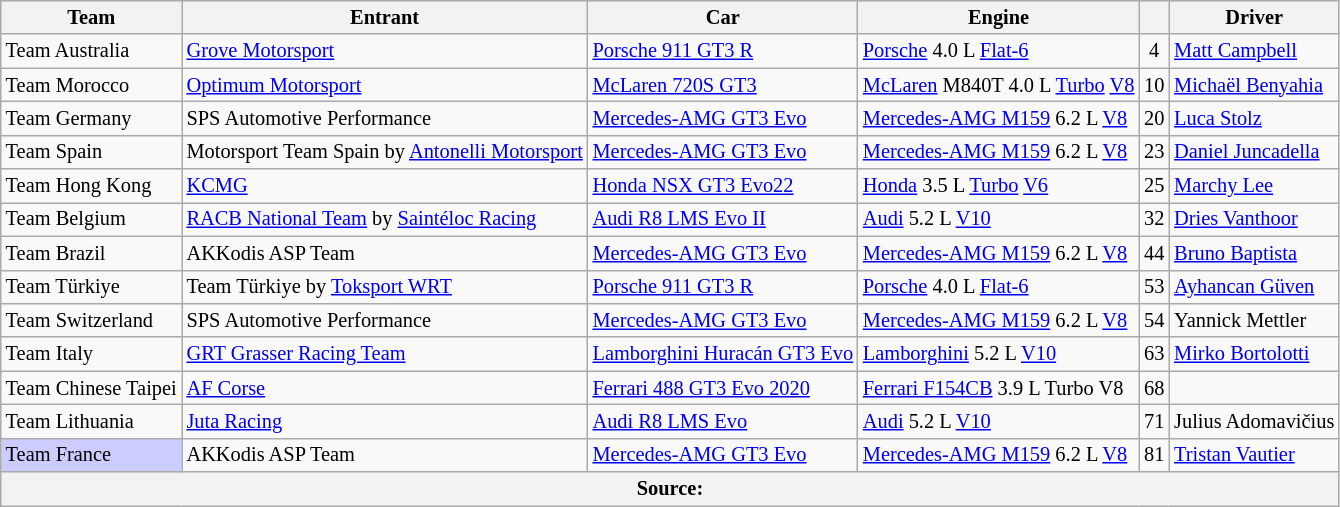<table class="wikitable" style="font-size: 85%;">
<tr>
<th>Team</th>
<th>Entrant</th>
<th>Car</th>
<th>Engine</th>
<th></th>
<th>Driver</th>
</tr>
<tr>
<td> Team Australia</td>
<td> <a href='#'>Grove Motorsport</a></td>
<td><a href='#'>Porsche 911 GT3 R</a></td>
<td><a href='#'>Porsche</a> 4.0 L <a href='#'>Flat-6</a></td>
<td align="center">4</td>
<td><a href='#'>Matt Campbell</a></td>
</tr>
<tr>
<td> Team Morocco</td>
<td> <a href='#'>Optimum Motorsport</a></td>
<td><a href='#'>McLaren 720S GT3</a></td>
<td><a href='#'>McLaren</a> M840T 4.0 L <a href='#'>Turbo</a> <a href='#'>V8</a></td>
<td align="center">10</td>
<td><a href='#'>Michaël Benyahia</a></td>
</tr>
<tr>
<td> Team Germany</td>
<td> SPS Automotive Performance</td>
<td><a href='#'>Mercedes-AMG GT3 Evo</a></td>
<td><a href='#'>Mercedes-AMG M159</a> 6.2 L <a href='#'>V8</a></td>
<td align="center">20</td>
<td><a href='#'>Luca Stolz</a></td>
</tr>
<tr>
<td> Team Spain</td>
<td> Motorsport Team Spain by <a href='#'>Antonelli Motorsport</a></td>
<td><a href='#'>Mercedes-AMG GT3 Evo</a></td>
<td><a href='#'>Mercedes-AMG M159</a> 6.2 L <a href='#'>V8</a></td>
<td align="center">23</td>
<td><a href='#'>Daniel Juncadella</a></td>
</tr>
<tr>
<td> Team Hong Kong</td>
<td> <a href='#'>KCMG</a></td>
<td><a href='#'>Honda NSX GT3 Evo22</a></td>
<td><a href='#'>Honda</a> 3.5 L <a href='#'>Turbo</a> <a href='#'>V6</a></td>
<td align="center">25</td>
<td><a href='#'>Marchy Lee</a></td>
</tr>
<tr>
<td> Team Belgium</td>
<td> <a href='#'>RACB National Team</a> by <a href='#'>Saintéloc Racing</a></td>
<td><a href='#'>Audi R8 LMS Evo II</a></td>
<td><a href='#'>Audi</a> 5.2 L <a href='#'>V10</a></td>
<td align="center">32</td>
<td><a href='#'>Dries Vanthoor</a></td>
</tr>
<tr>
<td> Team Brazil</td>
<td> AKKodis ASP Team</td>
<td><a href='#'>Mercedes-AMG GT3 Evo</a></td>
<td><a href='#'>Mercedes-AMG M159</a> 6.2 L <a href='#'>V8</a></td>
<td align="center">44</td>
<td><a href='#'>Bruno Baptista</a></td>
</tr>
<tr>
<td> Team Türkiye</td>
<td> Team Türkiye by <a href='#'>Toksport WRT</a></td>
<td><a href='#'>Porsche 911 GT3 R</a></td>
<td><a href='#'>Porsche</a> 4.0 L <a href='#'>Flat-6</a></td>
<td align="center">53</td>
<td><a href='#'>Ayhancan Güven</a></td>
</tr>
<tr>
<td> Team Switzerland</td>
<td> SPS Automotive Performance</td>
<td><a href='#'>Mercedes-AMG GT3 Evo</a></td>
<td><a href='#'>Mercedes-AMG M159</a> 6.2 L <a href='#'>V8</a></td>
<td align="center">54</td>
<td>Yannick Mettler</td>
</tr>
<tr>
<td> Team Italy</td>
<td> <a href='#'>GRT Grasser Racing Team</a></td>
<td><a href='#'>Lamborghini Huracán GT3 Evo</a></td>
<td><a href='#'>Lamborghini</a> 5.2 L <a href='#'>V10</a></td>
<td align=center>63</td>
<td><a href='#'>Mirko Bortolotti</a></td>
</tr>
<tr>
<td> Team Chinese Taipei</td>
<td> <a href='#'>AF Corse</a></td>
<td><a href='#'>Ferrari 488 GT3 Evo 2020</a></td>
<td><a href='#'>Ferrari F154CB</a> 3.9 L Turbo V8</td>
<td align="center">68</td>
<td></td>
</tr>
<tr>
<td> Team Lithuania</td>
<td> <a href='#'>Juta Racing</a></td>
<td><a href='#'>Audi R8 LMS Evo</a></td>
<td><a href='#'>Audi</a> 5.2 L <a href='#'>V10</a></td>
<td align="center">71</td>
<td>Julius Adomavičius</td>
</tr>
<tr>
<td style="background:#ccccff"> Team France</td>
<td> AKKodis ASP Team</td>
<td><a href='#'>Mercedes-AMG GT3 Evo</a></td>
<td><a href='#'>Mercedes-AMG M159</a> 6.2 L <a href='#'>V8</a></td>
<td align="center">81</td>
<td><a href='#'>Tristan Vautier</a></td>
</tr>
<tr>
<th colspan=6>Source:</th>
</tr>
</table>
